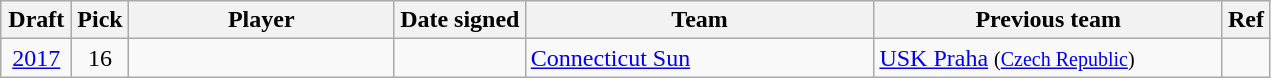<table class="wikitable sortable" style="text-align:left">
<tr>
<th style="width:40px">Draft</th>
<th style="width:30px">Pick</th>
<th style="width:170px">Player</th>
<th style="width:80px">Date signed</th>
<th style="width:225px">Team</th>
<th style="width:225px">Previous team</th>
<th class="unsortbale">Ref</th>
</tr>
<tr>
<td align=center><a href='#'>2017</a></td>
<td align=center>16</td>
<td> </td>
<td style="text-align:center"></td>
<td><a href='#'>Connecticut Sun</a></td>
<td><a href='#'>USK Praha</a> <small>(<a href='#'>Czech Republic</a>)</small></td>
<td align=center></td>
</tr>
</table>
